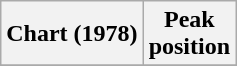<table class="wikitable plainrowheaders" style="text-align:center">
<tr>
<th scope="col">Chart (1978)</th>
<th scope="col">Peak<br>position</th>
</tr>
<tr>
</tr>
</table>
